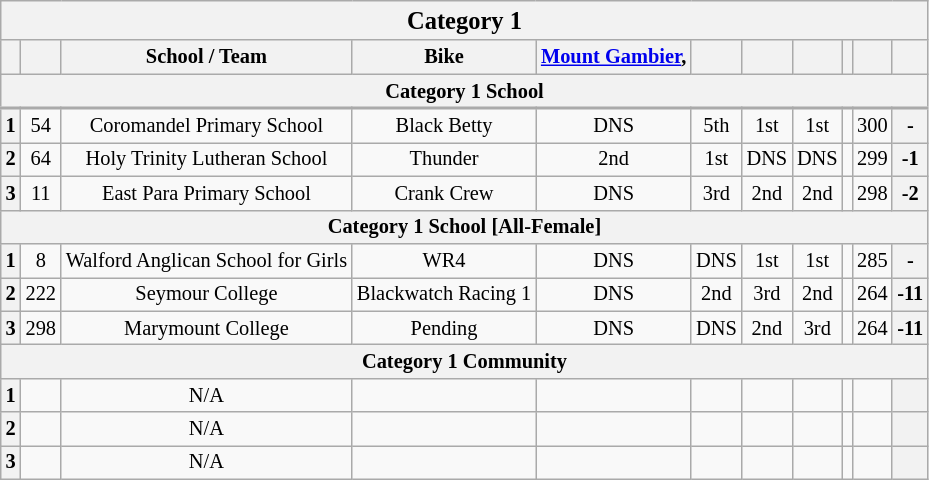<table class="wikitable collapsible collapsed" style="font-size: 85%; text-align:center">
<tr>
<th colspan="11" width="500"><big>Category 1</big></th>
</tr>
<tr>
<th valign="middle"></th>
<th valign="middle" "width="4"></th>
<th valign="middle">School / Team</th>
<th valign="middle">Bike</th>
<th><a href='#'>Mount Gambier</a>, <a href='#'></a><br></th>
<th><a href='#'></a><br></th>
<th><a href='#'></a><br></th>
<th><a href='#'></a><br></th>
<th><a href='#'></a><br></th>
<th valign="middle"></th>
<th valign="middle"></th>
</tr>
<tr>
<th colspan="11">Category 1 School</th>
</tr>
<tr style="border-top:2px solid #aaaaaa">
<th>1</th>
<td>54</td>
<td>Coromandel Primary School</td>
<td>Black Betty</td>
<td>DNS</td>
<td>5th</td>
<td>1st</td>
<td>1st</td>
<td></td>
<td>300</td>
<th>-</th>
</tr>
<tr>
<th>2</th>
<td>64</td>
<td>Holy Trinity Lutheran School</td>
<td>Thunder</td>
<td>2nd</td>
<td>1st</td>
<td>DNS</td>
<td>DNS</td>
<td></td>
<td>299</td>
<th>-1</th>
</tr>
<tr>
<th>3</th>
<td>11</td>
<td>East Para Primary School</td>
<td>Crank Crew</td>
<td>DNS</td>
<td>3rd</td>
<td>2nd</td>
<td>2nd</td>
<td></td>
<td>298</td>
<th>-2</th>
</tr>
<tr>
<th colspan="11" width="500">Category 1 School [All-Female]</th>
</tr>
<tr>
<th>1</th>
<td>8</td>
<td>Walford Anglican School for Girls</td>
<td>WR4</td>
<td>DNS</td>
<td>DNS</td>
<td>1st</td>
<td>1st</td>
<td></td>
<td>285</td>
<th>-</th>
</tr>
<tr>
<th>2</th>
<td>222</td>
<td>Seymour College</td>
<td>Blackwatch Racing 1</td>
<td>DNS</td>
<td>2nd</td>
<td>3rd</td>
<td>2nd</td>
<td></td>
<td>264</td>
<th>-11</th>
</tr>
<tr>
<th>3</th>
<td>298</td>
<td>Marymount College</td>
<td>Pending</td>
<td>DNS</td>
<td>DNS</td>
<td>2nd</td>
<td>3rd</td>
<td></td>
<td>264</td>
<th>-11</th>
</tr>
<tr>
<th colspan="11">Category 1 Community</th>
</tr>
<tr>
<th>1</th>
<td></td>
<td>N/A</td>
<td></td>
<td></td>
<td></td>
<td></td>
<td></td>
<td></td>
<td></td>
<th></th>
</tr>
<tr>
<th>2</th>
<td></td>
<td>N/A</td>
<td></td>
<td></td>
<td></td>
<td></td>
<td></td>
<td></td>
<td></td>
<th></th>
</tr>
<tr>
<th>3</th>
<td></td>
<td>N/A</td>
<td></td>
<td></td>
<td></td>
<td></td>
<td></td>
<td></td>
<td></td>
<th></th>
</tr>
</table>
